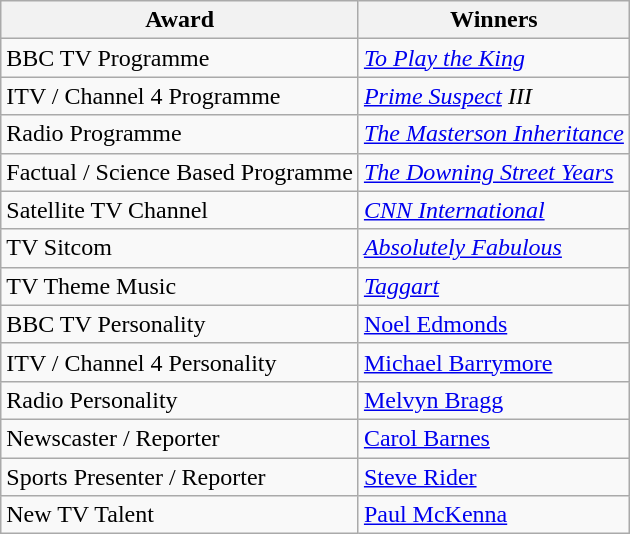<table class="wikitable">
<tr>
<th>Award</th>
<th>Winners</th>
</tr>
<tr>
<td>BBC TV Programme</td>
<td><em><a href='#'>To Play the King</a></em></td>
</tr>
<tr>
<td>ITV / Channel 4 Programme</td>
<td><em><a href='#'>Prime Suspect</a> III</em></td>
</tr>
<tr>
<td>Radio Programme</td>
<td><em><a href='#'>The Masterson Inheritance</a></em></td>
</tr>
<tr>
<td>Factual / Science Based Programme</td>
<td><em><a href='#'>The Downing Street Years</a></em></td>
</tr>
<tr>
<td>Satellite TV Channel</td>
<td><em><a href='#'>CNN International</a></em></td>
</tr>
<tr>
<td>TV Sitcom</td>
<td><em><a href='#'>Absolutely Fabulous</a></em></td>
</tr>
<tr>
<td>TV Theme Music</td>
<td><em><a href='#'>Taggart</a></em></td>
</tr>
<tr>
<td>BBC TV Personality</td>
<td><a href='#'>Noel Edmonds</a></td>
</tr>
<tr>
<td>ITV / Channel 4 Personality</td>
<td><a href='#'>Michael Barrymore</a></td>
</tr>
<tr>
<td>Radio Personality</td>
<td><a href='#'>Melvyn Bragg</a></td>
</tr>
<tr>
<td>Newscaster / Reporter</td>
<td><a href='#'>Carol Barnes</a></td>
</tr>
<tr>
<td>Sports Presenter / Reporter</td>
<td><a href='#'>Steve Rider</a></td>
</tr>
<tr>
<td>New TV Talent</td>
<td><a href='#'>Paul McKenna</a></td>
</tr>
</table>
